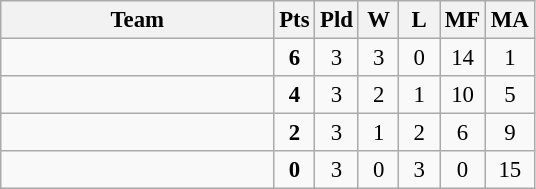<table class=wikitable style="text-align:center; font-size:95%">
<tr>
<th width=175>Team</th>
<th width=20>Pts</th>
<th width=20>Pld</th>
<th width=20>W</th>
<th width=20>L</th>
<th width=20>MF</th>
<th width=20>MA</th>
</tr>
<tr -bgcolor=ccffcc>
<td style="text-align:left"></td>
<td><strong>6</strong></td>
<td>3</td>
<td>3</td>
<td>0</td>
<td>14</td>
<td>1</td>
</tr>
<tr -bgcolor=ccffcc>
<td style="text-align:left"></td>
<td><strong>4</strong></td>
<td>3</td>
<td>2</td>
<td>1</td>
<td>10</td>
<td>5</td>
</tr>
<tr>
<td style="text-align:left"></td>
<td><strong>2</strong></td>
<td>3</td>
<td>1</td>
<td>2</td>
<td>6</td>
<td>9</td>
</tr>
<tr>
<td style="text-align:left"></td>
<td><strong>0</strong></td>
<td>3</td>
<td>0</td>
<td>3</td>
<td>0</td>
<td>15</td>
</tr>
</table>
